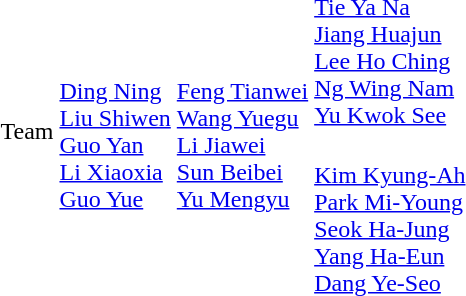<table>
<tr>
<td rowspan=2>Team</td>
<td rowspan=2><br><a href='#'>Ding Ning</a><br><a href='#'>Liu Shiwen</a><br><a href='#'>Guo Yan</a><br><a href='#'>Li Xiaoxia</a><br><a href='#'>Guo Yue</a></td>
<td rowspan=2><br><a href='#'>Feng Tianwei</a><br><a href='#'>Wang Yuegu</a><br><a href='#'>Li Jiawei</a><br><a href='#'>Sun Beibei</a><br><a href='#'>Yu Mengyu</a></td>
<td><br><a href='#'>Tie Ya Na</a><br><a href='#'>Jiang Huajun</a><br><a href='#'>Lee Ho Ching</a><br><a href='#'>Ng Wing Nam</a><br><a href='#'>Yu Kwok See</a></td>
</tr>
<tr>
<td><br><a href='#'>Kim Kyung-Ah</a><br><a href='#'>Park Mi-Young</a><br><a href='#'>Seok Ha-Jung</a><br><a href='#'>Yang Ha-Eun</a><br><a href='#'>Dang Ye-Seo</a></td>
</tr>
</table>
